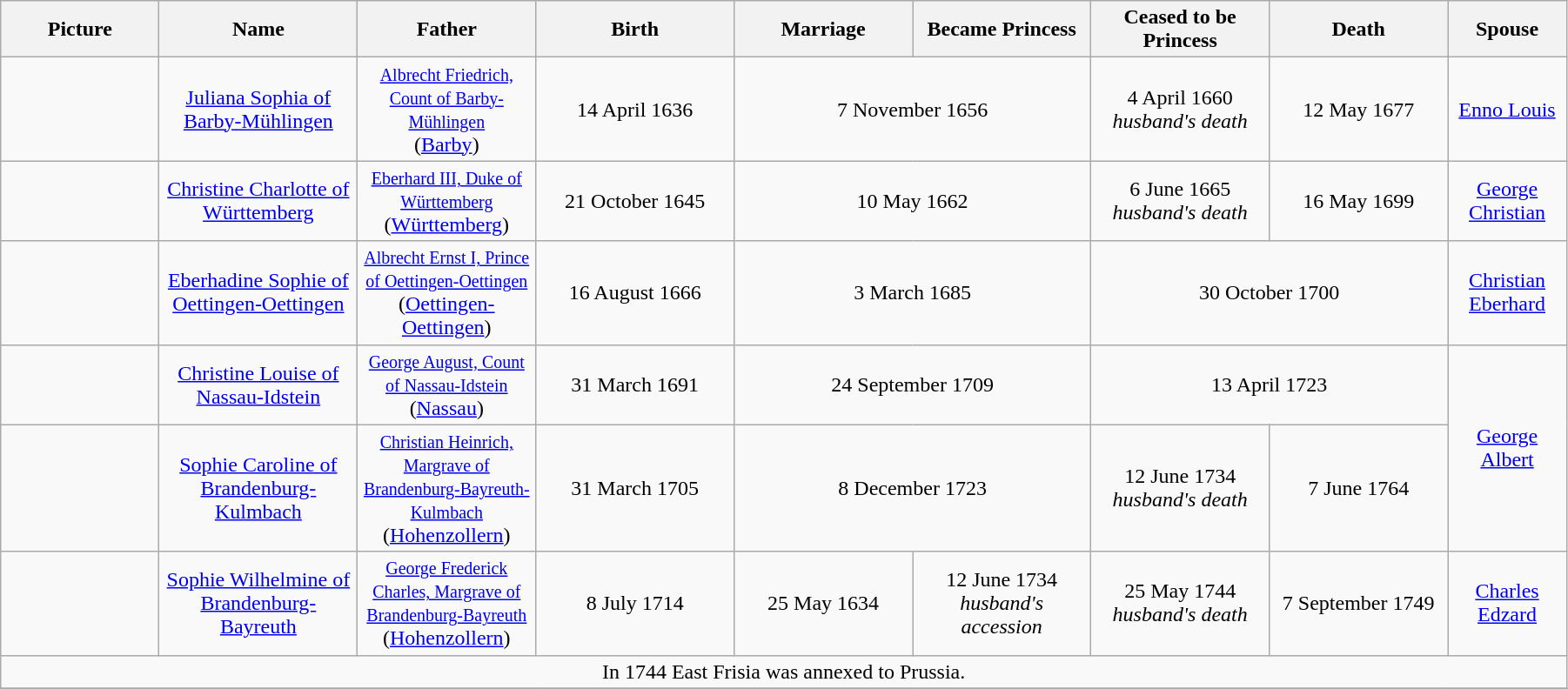<table width=95% class="wikitable">
<tr>
<th width = "8%">Picture</th>
<th width = "10%">Name</th>
<th width = "9%">Father</th>
<th width = "10%">Birth</th>
<th width = "9%">Marriage</th>
<th width = "9%">Became Princess</th>
<th width = "9%">Ceased to be Princess</th>
<th width = "9%">Death</th>
<th width = "6%">Spouse</th>
</tr>
<tr>
<td align="center"></td>
<td align="center"><a href='#'>Juliana Sophia of Barby-Mühlingen</a></td>
<td align="center"><small><a href='#'>Albrecht Friedrich, Count of Barby-Mühlingen</a></small><br> (<a href='#'>Barby</a>)</td>
<td align="center">14 April 1636</td>
<td align="center" colspan="2">7 November 1656</td>
<td align="center">4 April 1660<br><em>husband's death</em></td>
<td align="center">12 May 1677</td>
<td align="center"><a href='#'>Enno Louis</a></td>
</tr>
<tr>
<td align="center"></td>
<td align="center"><a href='#'>Christine Charlotte of Württemberg</a></td>
<td align="center"><small><a href='#'>Eberhard III, Duke of Württemberg</a></small><br> (<a href='#'>Württemberg</a>)</td>
<td align="center">21 October 1645</td>
<td align="center" colspan="2">10 May 1662</td>
<td align="center">6 June 1665<br><em>husband's death</em></td>
<td align="center">16 May 1699</td>
<td align="center"><a href='#'>George Christian</a></td>
</tr>
<tr>
<td align="center"></td>
<td align="center"><a href='#'>Eberhadine Sophie of Oettingen-Oettingen</a></td>
<td align="center"><small><a href='#'>Albrecht Ernst I, Prince of Oettingen-Oettingen</a></small><br> (<a href='#'>Oettingen-Oettingen</a>)</td>
<td align="center">16 August 1666</td>
<td align="center" colspan="2">3 March 1685</td>
<td align="center" colspan="2">30 October 1700</td>
<td align="center"><a href='#'>Christian Eberhard</a></td>
</tr>
<tr>
<td align="center"></td>
<td align="center"><a href='#'>Christine Louise of Nassau-Idstein</a></td>
<td align="center"><small><a href='#'>George August, Count of Nassau-Idstein</a></small><br> (<a href='#'>Nassau</a>)</td>
<td align="center">31 March 1691</td>
<td align="center" colspan="2">24 September 1709</td>
<td align="center" colspan="2">13 April 1723</td>
<td align="center" rowspan="2"><a href='#'>George Albert</a></td>
</tr>
<tr>
<td align="center"></td>
<td align="center"><a href='#'>Sophie Caroline of Brandenburg-Kulmbach</a></td>
<td align="center"><small><a href='#'>Christian Heinrich, Margrave of Brandenburg-Bayreuth-Kulmbach</a></small><br> (<a href='#'>Hohenzollern</a>)</td>
<td align="center">31 March 1705</td>
<td align="center" colspan="2">8 December 1723</td>
<td align="center">12 June 1734<br><em>husband's death</em></td>
<td align="center">7 June 1764</td>
</tr>
<tr>
<td align="center"></td>
<td align="center"><a href='#'>Sophie Wilhelmine of Brandenburg-Bayreuth</a></td>
<td align="center"><small><a href='#'>George Frederick Charles, Margrave of Brandenburg-Bayreuth</a></small><br> (<a href='#'>Hohenzollern</a>)</td>
<td align="center">8 July 1714</td>
<td align="center">25 May 1634</td>
<td align="center">12 June 1734<br><em>husband's accession</em></td>
<td align="center">25 May 1744<br><em>husband's death</em></td>
<td align="center">7 September 1749</td>
<td align="center"><a href='#'>Charles Edzard</a></td>
</tr>
<tr>
<td align="center" colspan="9">In 1744 East Frisia was annexed to Prussia.</td>
</tr>
<tr>
</tr>
</table>
